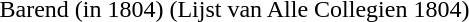<table>
<tr>
<td>Barend (in 1804) (Lijst van Alle Collegien 1804)</td>
</tr>
</table>
